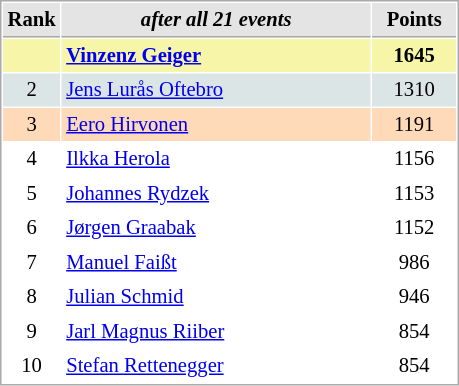<table cellspacing="1" cellpadding="3" style="border:1px solid #AAAAAA;font-size:86%">
<tr style="background-color: #E4E4E4;">
<th style="border-bottom:1px solid #AAAAAA; width: 10px;">Rank</th>
<th style="border-bottom:1px solid #AAAAAA; width: 200px;"><em>after all 21 events</em></th>
<th style="border-bottom:1px solid #AAAAAA; width: 50px;">Points</th>
</tr>
<tr style="background:#f7f6a8;">
<td align=center></td>
<td> <strong><a href='#'>Vinzenz Geiger</a></strong></td>
<td align=center><strong>1645</strong></td>
</tr>
<tr style="background:#dce5e5;">
<td align=center>2</td>
<td> <a href='#'>Jens Lurås Oftebro</a></td>
<td align=center>1310</td>
</tr>
<tr style="background:#ffdab9;">
<td align=center>3</td>
<td> <a href='#'>Eero Hirvonen</a></td>
<td align=center>1191</td>
</tr>
<tr>
<td align=center>4</td>
<td> <a href='#'>Ilkka Herola</a></td>
<td align=center>1156</td>
</tr>
<tr>
<td align=center>5</td>
<td> <a href='#'>Johannes Rydzek</a></td>
<td align=center>1153</td>
</tr>
<tr>
<td align=center>6</td>
<td> <a href='#'>Jørgen Graabak</a></td>
<td align=center>1152</td>
</tr>
<tr>
<td align=center>7</td>
<td> <a href='#'>Manuel Faißt</a></td>
<td align=center>986</td>
</tr>
<tr>
<td align=center>8</td>
<td> <a href='#'>Julian Schmid</a></td>
<td align=center>946</td>
</tr>
<tr>
<td align=center>9</td>
<td> <a href='#'>Jarl Magnus Riiber</a></td>
<td align=center>854</td>
</tr>
<tr>
<td align=center>10</td>
<td> <a href='#'>Stefan Rettenegger</a></td>
<td align=center>854</td>
</tr>
</table>
